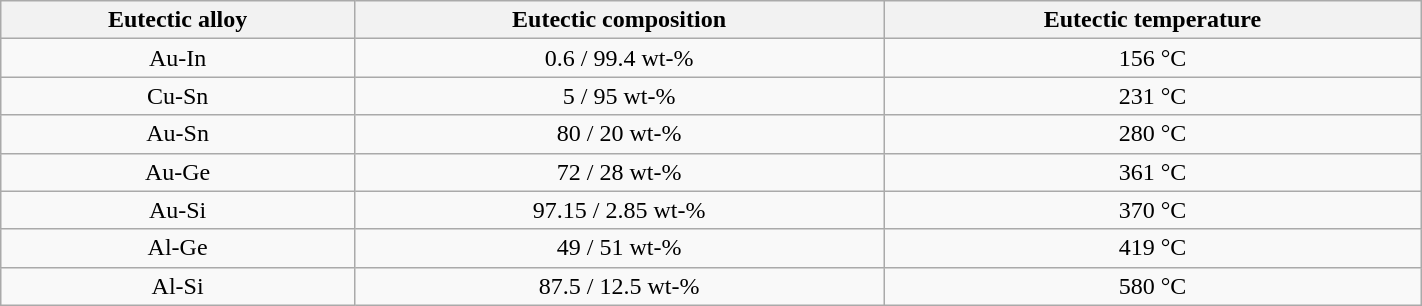<table class="wikitable sortable" style="text-align: center; width: 75%">
<tr>
<th>Eutectic alloy</th>
<th>Eutectic composition</th>
<th>Eutectic temperature</th>
</tr>
<tr>
<td>Au-In</td>
<td>0.6 / 99.4 wt-%</td>
<td>156 °C</td>
</tr>
<tr>
<td>Cu-Sn</td>
<td>5 / 95 wt-%</td>
<td>231 °C</td>
</tr>
<tr>
<td>Au-Sn</td>
<td>80 / 20 wt-%</td>
<td>280 °C</td>
</tr>
<tr>
<td>Au-Ge</td>
<td>72 / 28 wt-%</td>
<td>361 °C</td>
</tr>
<tr>
<td>Au-Si</td>
<td>97.15 / 2.85 wt-%</td>
<td>370 °C</td>
</tr>
<tr>
<td>Al-Ge</td>
<td>49 / 51 wt-%</td>
<td>419 °C</td>
</tr>
<tr>
<td>Al-Si</td>
<td>87.5 / 12.5 wt-%</td>
<td>580 °C</td>
</tr>
</table>
